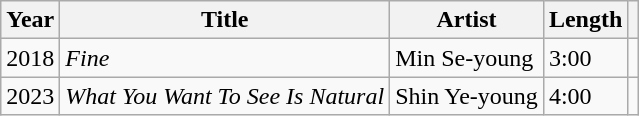<table class="wikitable sortable plainrowheaders">
<tr>
<th scope="col">Year</th>
<th scope="col">Title</th>
<th scope="col">Artist</th>
<th scope="col">Length</th>
<th scope="col" class="unsortable"></th>
</tr>
<tr>
<td>2018</td>
<td><em>Fine</em></td>
<td>Min Se-young</td>
<td>3:00</td>
<td></td>
</tr>
<tr>
<td>2023</td>
<td><em>What You Want To See Is Natural</em></td>
<td>Shin Ye-young</td>
<td>4:00</td>
<td></td>
</tr>
</table>
